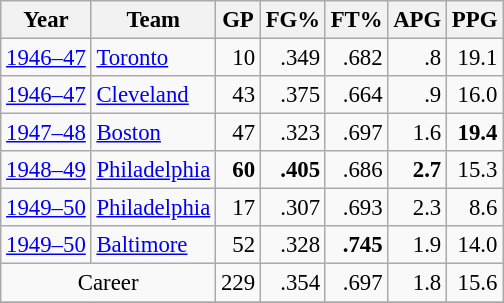<table class="wikitable sortable" style="font-size:95%; text-align:right;">
<tr>
<th>Year</th>
<th>Team</th>
<th>GP</th>
<th>FG%</th>
<th>FT%</th>
<th>APG</th>
<th>PPG</th>
</tr>
<tr>
<td style="text-align:left;"><a href='#'>1946–47</a></td>
<td style="text-align:left;"><a href='#'>Toronto</a></td>
<td>10</td>
<td>.349</td>
<td>.682</td>
<td>.8</td>
<td>19.1</td>
</tr>
<tr>
<td style="text-align:left;"><a href='#'>1946–47</a></td>
<td style="text-align:left;"><a href='#'>Cleveland</a></td>
<td>43</td>
<td>.375</td>
<td>.664</td>
<td>.9</td>
<td>16.0</td>
</tr>
<tr>
<td style="text-align:left;"><a href='#'>1947–48</a></td>
<td style="text-align:left;"><a href='#'>Boston</a></td>
<td>47</td>
<td>.323</td>
<td>.697</td>
<td>1.6</td>
<td><strong>19.4</strong></td>
</tr>
<tr>
<td style="text-align:left;"><a href='#'>1948–49</a></td>
<td style="text-align:left;"><a href='#'>Philadelphia</a></td>
<td><strong>60</strong></td>
<td><strong>.405</strong></td>
<td>.686</td>
<td><strong>2.7</strong></td>
<td>15.3</td>
</tr>
<tr>
<td style="text-align:left;"><a href='#'>1949–50</a></td>
<td style="text-align:left;"><a href='#'>Philadelphia</a></td>
<td>17</td>
<td>.307</td>
<td>.693</td>
<td>2.3</td>
<td>8.6</td>
</tr>
<tr>
<td style="text-align:left;"><a href='#'>1949–50</a></td>
<td style="text-align:left;"><a href='#'>Baltimore</a></td>
<td>52</td>
<td>.328</td>
<td><strong>.745</strong></td>
<td>1.9</td>
<td>14.0</td>
</tr>
<tr>
<td style="text-align:center;" colspan="2">Career</td>
<td>229</td>
<td>.354</td>
<td>.697</td>
<td>1.8</td>
<td>15.6</td>
</tr>
<tr>
</tr>
</table>
